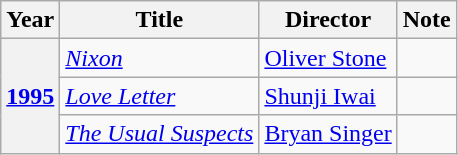<table class="wikitable">
<tr>
<th>Year</th>
<th>Title</th>
<th>Director</th>
<th>Note</th>
</tr>
<tr>
<th rowspan="3"><a href='#'>1995</a></th>
<td><em><a href='#'>Nixon</a></em></td>
<td><a href='#'>Oliver Stone</a></td>
<td></td>
</tr>
<tr>
<td><em><a href='#'>Love Letter</a></em></td>
<td><a href='#'>Shunji Iwai</a></td>
<td></td>
</tr>
<tr>
<td><em><a href='#'>The Usual Suspects</a></em></td>
<td><a href='#'>Bryan Singer</a></td>
<td></td>
</tr>
</table>
